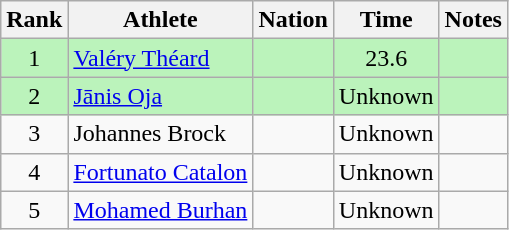<table class="wikitable sortable" style="text-align:center">
<tr>
<th>Rank</th>
<th>Athlete</th>
<th>Nation</th>
<th>Time</th>
<th>Notes</th>
</tr>
<tr bgcolor=bbf3bb>
<td>1</td>
<td align="left"><a href='#'>Valéry Théard</a></td>
<td align="left"></td>
<td>23.6</td>
<td></td>
</tr>
<tr bgcolor=bbf3bb>
<td>2</td>
<td align="left"><a href='#'>Jānis Oja</a></td>
<td align="left"></td>
<td data-sort-value=30.0>Unknown</td>
<td></td>
</tr>
<tr>
<td>3</td>
<td align="left">Johannes Brock</td>
<td align="left"></td>
<td data-sort-value=30.0>Unknown</td>
<td></td>
</tr>
<tr>
<td>4</td>
<td align="left"><a href='#'>Fortunato Catalon</a></td>
<td align="left"></td>
<td data-sort-value=30.0>Unknown</td>
<td></td>
</tr>
<tr>
<td>5</td>
<td align="left"><a href='#'>Mohamed Burhan</a></td>
<td align="left"></td>
<td data-sort-value=30.0>Unknown</td>
<td></td>
</tr>
</table>
